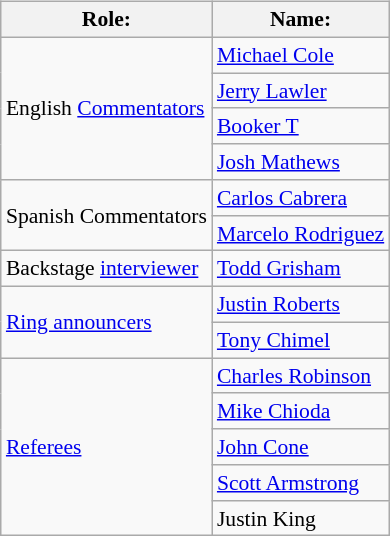<table class=wikitable style="font-size:90%; margin: 0.5em 0 0.5em 1em; float: right; clear: right;">
<tr>
<th>Role:</th>
<th>Name:</th>
</tr>
<tr>
<td rowspan=4>English <a href='#'>Commentators</a></td>
<td><a href='#'>Michael Cole</a> </td>
</tr>
<tr>
<td><a href='#'>Jerry Lawler</a> </td>
</tr>
<tr>
<td><a href='#'>Booker T</a></td>
</tr>
<tr>
<td><a href='#'>Josh Mathews</a> </td>
</tr>
<tr>
<td rowspan=2>Spanish Commentators</td>
<td><a href='#'>Carlos Cabrera</a></td>
</tr>
<tr>
<td><a href='#'>Marcelo Rodriguez</a></td>
</tr>
<tr>
<td>Backstage <a href='#'>interviewer</a></td>
<td><a href='#'>Todd Grisham</a></td>
</tr>
<tr>
<td rowspan=2><a href='#'>Ring announcers</a></td>
<td><a href='#'>Justin Roberts</a></td>
</tr>
<tr>
<td><a href='#'>Tony Chimel</a></td>
</tr>
<tr>
<td rowspan=5><a href='#'>Referees</a></td>
<td><a href='#'>Charles Robinson</a></td>
</tr>
<tr>
<td><a href='#'>Mike Chioda</a></td>
</tr>
<tr>
<td><a href='#'>John Cone</a></td>
</tr>
<tr>
<td><a href='#'>Scott Armstrong</a></td>
</tr>
<tr>
<td>Justin King</td>
</tr>
</table>
